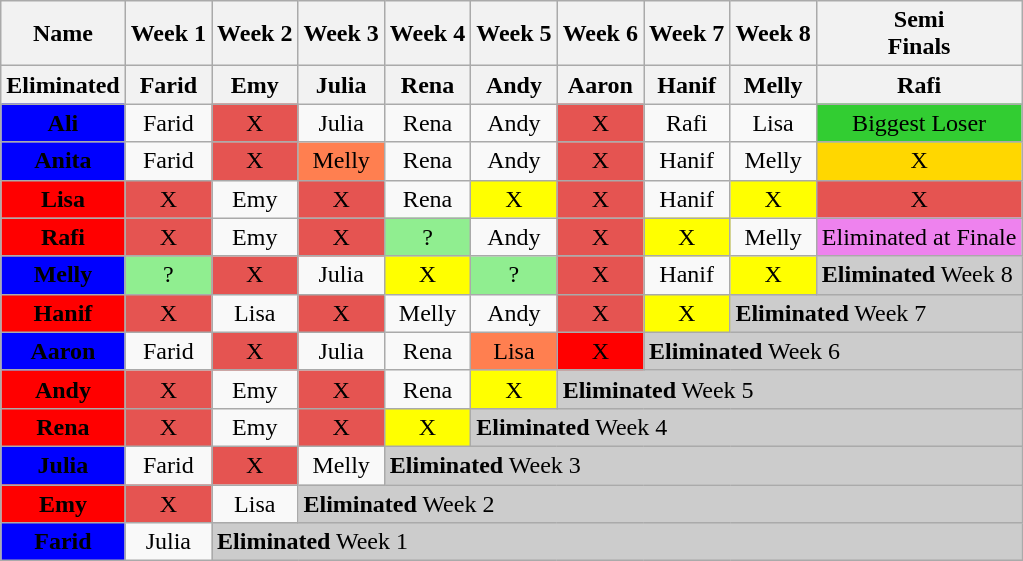<table class="wikitable" style="text-align:center">
<tr>
<th>Name</th>
<th>Week 1</th>
<th>Week 2</th>
<th>Week 3</th>
<th>Week 4</th>
<th>Week 5</th>
<th>Week 6</th>
<th>Week 7</th>
<th>Week 8</th>
<th>Semi<br>Finals</th>
</tr>
<tr>
<th>Eliminated</th>
<th><strong>Farid</strong></th>
<th><strong>Emy</strong></th>
<th><strong>Julia </strong></th>
<th><strong>Rena</strong></th>
<th><strong>Andy </strong></th>
<th><strong>Aaron</strong></th>
<th><strong>Hanif</strong></th>
<th><strong>Melly </strong></th>
<th><strong>Rafi</strong></th>
</tr>
<tr>
<td bgcolor="blue"><span><strong>Ali</strong> </span></td>
<td>Farid</td>
<td bgcolor="#E55451">X</td>
<td>Julia</td>
<td>Rena</td>
<td>Andy</td>
<td bgcolor="#E55451">X</td>
<td>Rafi</td>
<td>Lisa</td>
<td bgcolor="limegreen">Biggest Loser</td>
</tr>
<tr>
<td bgcolor="blue"><span><strong>Anita</strong> </span></td>
<td>Farid</td>
<td bgcolor="#E55451">X</td>
<td bgcolor="coral">Melly</td>
<td>Rena</td>
<td>Andy</td>
<td bgcolor="#E55451">X</td>
<td>Hanif</td>
<td>Melly</td>
<td style="background:gold;">X</td>
</tr>
<tr>
<td bgcolor="red"><span><strong>Lisa</strong> </span></td>
<td bgcolor="#E55451">X</td>
<td>Emy</td>
<td bgcolor="#E55451">X</td>
<td>Rena</td>
<td bgcolor="yellow">X</td>
<td bgcolor="#E55451">X</td>
<td>Hanif</td>
<td bgcolor="yellow">X</td>
<td bgcolor="#E55451">X</td>
</tr>
<tr>
<td bgcolor="red"><span><strong>Rafi</strong> </span></td>
<td bgcolor="#E55451">X</td>
<td>Emy</td>
<td bgcolor="#E55451">X</td>
<td bgcolor="lightgreen">?</td>
<td>Andy</td>
<td bgcolor="#E55451">X</td>
<td bgcolor="yellow">X</td>
<td>Melly</td>
<td bgcolor="violet">Eliminated at Finale</td>
</tr>
<tr>
<td bgcolor="blue"><span><strong>Melly</strong> </span></td>
<td bgcolor="lightgreen">?</td>
<td bgcolor="#E55451">X</td>
<td>Julia</td>
<td bgcolor="yellow">X</td>
<td bgcolor="lightgreen">?</td>
<td bgcolor="#E55451">X</td>
<td>Hanif</td>
<td bgcolor="yellow">X</td>
<td bgcolor="#CCCCCC" colspan=4 align="left"><strong>Eliminated</strong> Week 8</td>
</tr>
<tr>
<td bgcolor="red"><span><strong>Hanif</strong> </span></td>
<td bgcolor="#E55451">X</td>
<td>Lisa</td>
<td bgcolor="#E55451">X</td>
<td>Melly</td>
<td>Andy</td>
<td bgcolor="#E55451">X</td>
<td bgcolor="yellow">X</td>
<td bgcolor="#CCCCCC" colspan=5 align="left"><strong>Eliminated</strong> Week 7</td>
</tr>
<tr>
<td bgcolor="blue"><span><strong>Aaron</strong> </span></td>
<td>Farid</td>
<td bgcolor="#E55451">X</td>
<td>Julia</td>
<td>Rena</td>
<td bgcolor="coral">Lisa</td>
<td bgcolor="red">X</td>
<td bgcolor="#CCCCCC" colspan=6 align="left"><strong>Eliminated</strong> Week 6</td>
</tr>
<tr>
<td bgcolor="red"><span><strong>Andy</strong> </span></td>
<td bgcolor="#E55451">X</td>
<td>Emy</td>
<td bgcolor="#E55451">X</td>
<td>Rena</td>
<td bgcolor="yellow">X</td>
<td bgcolor="#CCCCCC" colspan=6 align="left"><strong>Eliminated</strong> Week 5</td>
</tr>
<tr>
<td bgcolor="red"><span><strong>Rena</strong> </span></td>
<td bgcolor="#E55451">X</td>
<td>Emy</td>
<td bgcolor="#E55451">X</td>
<td bgcolor="yellow">X</td>
<td bgcolor="#CCCCCC" colspan=6 align="left"><strong>Eliminated</strong> Week 4</td>
</tr>
<tr>
<td bgcolor="blue"><span><strong>Julia</strong> </span></td>
<td>Farid</td>
<td bgcolor="#E55451">X</td>
<td>Melly</td>
<td bgcolor="#CCCCCC" colspan=6 align="left"><strong>Eliminated</strong> Week 3</td>
</tr>
<tr>
<td bgcolor="red"><span><strong>Emy</strong> </span></td>
<td bgcolor="#E55451">X</td>
<td>Lisa</td>
<td bgcolor="#CCCCCC" colspan=7 align="left"><strong>Eliminated</strong> Week 2</td>
</tr>
<tr>
<td bgcolor="blue"><span><strong>Farid</strong> </span></td>
<td>Julia</td>
<td bgcolor="#CCCCCC" colspan=8 align="left"><strong>Eliminated</strong> Week 1</td>
</tr>
</table>
